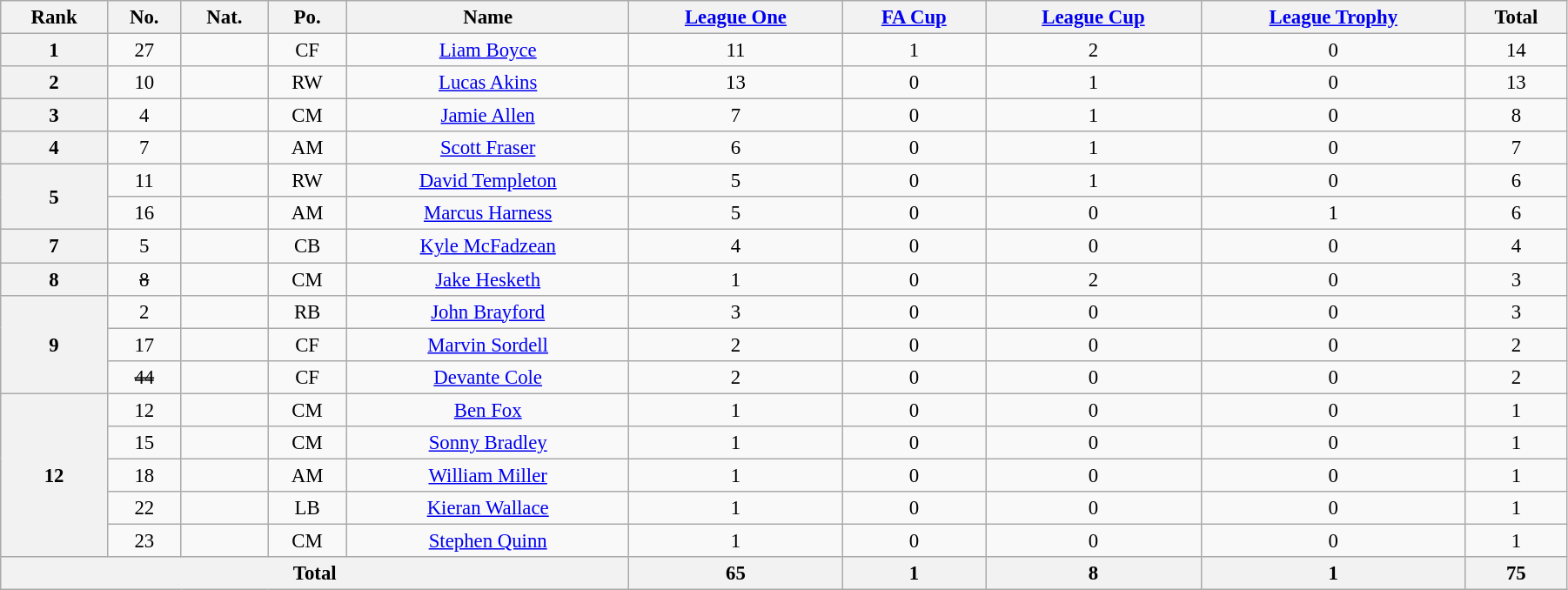<table class="wikitable" style="text-align:center; font-size:95%; width:95%;">
<tr>
<th>Rank</th>
<th>No.</th>
<th>Nat.</th>
<th>Po.</th>
<th>Name</th>
<th><a href='#'>League One</a></th>
<th><a href='#'>FA Cup</a></th>
<th><a href='#'>League Cup</a></th>
<th><a href='#'>League Trophy</a></th>
<th>Total</th>
</tr>
<tr>
<th rowspan=1>1</th>
<td>27</td>
<td></td>
<td>CF</td>
<td><a href='#'>Liam Boyce</a></td>
<td>11</td>
<td>1</td>
<td>2</td>
<td>0</td>
<td>14</td>
</tr>
<tr>
<th rowspan=1>2</th>
<td>10</td>
<td></td>
<td>RW</td>
<td><a href='#'>Lucas Akins</a></td>
<td>13</td>
<td>0</td>
<td>1</td>
<td>0</td>
<td>13</td>
</tr>
<tr>
<th rowspan=1>3</th>
<td>4</td>
<td></td>
<td>CM</td>
<td><a href='#'>Jamie Allen</a></td>
<td>7</td>
<td>0</td>
<td>1</td>
<td>0</td>
<td>8</td>
</tr>
<tr>
<th rowspan=1>4</th>
<td>7</td>
<td></td>
<td>AM</td>
<td><a href='#'>Scott Fraser</a></td>
<td>6</td>
<td>0</td>
<td>1</td>
<td>0</td>
<td>7</td>
</tr>
<tr>
<th rowspan=2>5</th>
<td>11</td>
<td></td>
<td>RW</td>
<td><a href='#'>David Templeton</a></td>
<td>5</td>
<td>0</td>
<td>1</td>
<td>0</td>
<td>6</td>
</tr>
<tr>
<td>16</td>
<td></td>
<td>AM</td>
<td><a href='#'>Marcus Harness</a></td>
<td>5</td>
<td>0</td>
<td>0</td>
<td>1</td>
<td>6</td>
</tr>
<tr>
<th rowspan=1>7</th>
<td>5</td>
<td></td>
<td>CB</td>
<td><a href='#'>Kyle McFadzean</a></td>
<td>4</td>
<td>0</td>
<td>0</td>
<td>0</td>
<td>4</td>
</tr>
<tr>
<th rowspan=1>8</th>
<td><s>8</s></td>
<td></td>
<td>CM</td>
<td><a href='#'>Jake Hesketh</a></td>
<td>1</td>
<td>0</td>
<td>2</td>
<td>0</td>
<td>3</td>
</tr>
<tr>
<th rowspan=3>9</th>
<td>2</td>
<td></td>
<td>RB</td>
<td><a href='#'>John Brayford</a></td>
<td>3</td>
<td>0</td>
<td>0</td>
<td>0</td>
<td>3</td>
</tr>
<tr>
<td>17</td>
<td></td>
<td>CF</td>
<td><a href='#'>Marvin Sordell</a></td>
<td>2</td>
<td>0</td>
<td>0</td>
<td>0</td>
<td>2</td>
</tr>
<tr>
<td><s>44</s></td>
<td></td>
<td>CF</td>
<td><a href='#'>Devante Cole</a></td>
<td>2</td>
<td>0</td>
<td>0</td>
<td>0</td>
<td>2</td>
</tr>
<tr>
<th rowspan=5>12</th>
<td>12</td>
<td></td>
<td>CM</td>
<td><a href='#'>Ben Fox</a></td>
<td>1</td>
<td>0</td>
<td>0</td>
<td>0</td>
<td>1</td>
</tr>
<tr>
<td>15</td>
<td></td>
<td>CM</td>
<td><a href='#'>Sonny Bradley</a></td>
<td>1</td>
<td>0</td>
<td>0</td>
<td>0</td>
<td>1</td>
</tr>
<tr>
<td>18</td>
<td></td>
<td>AM</td>
<td><a href='#'>William Miller</a></td>
<td>1</td>
<td>0</td>
<td>0</td>
<td>0</td>
<td>1</td>
</tr>
<tr>
<td>22</td>
<td></td>
<td>LB</td>
<td><a href='#'>Kieran Wallace</a></td>
<td>1</td>
<td>0</td>
<td>0</td>
<td>0</td>
<td>1</td>
</tr>
<tr>
<td>23</td>
<td></td>
<td>CM</td>
<td><a href='#'>Stephen Quinn</a></td>
<td>1</td>
<td>0</td>
<td>0</td>
<td>0</td>
<td>1</td>
</tr>
<tr>
<th colspan=5>Total</th>
<th>65</th>
<th>1</th>
<th>8</th>
<th>1</th>
<th>75</th>
</tr>
</table>
